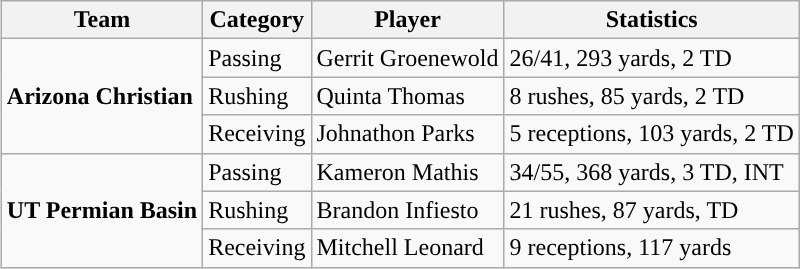<table class="wikitable" style="float: right;">
<tr>
<th>Team</th>
<th>Category</th>
<th>Player</th>
<th>Statistics</th>
</tr>
<tr>
<td rowspan=3><strong>Arizona Christian</strong></td>
<td>Passing</td>
<td>Gerrit Groenewold</td>
<td>26/41, 293 yards, 2 TD</td>
</tr>
<tr>
<td>Rushing</td>
<td>Quinta Thomas</td>
<td>8 rushes, 85 yards, 2 TD</td>
</tr>
<tr>
<td>Receiving</td>
<td>Johnathon Parks</td>
<td>5 receptions, 103 yards, 2 TD</td>
</tr>
<tr>
<td rowspan=3><strong>UT Permian Basin</strong></td>
<td>Passing</td>
<td>Kameron Mathis</td>
<td>34/55, 368 yards, 3 TD, INT</td>
</tr>
<tr>
<td>Rushing</td>
<td>Brandon Infiesto</td>
<td>21 rushes, 87 yards, TD</td>
</tr>
<tr>
<td>Receiving</td>
<td>Mitchell Leonard</td>
<td>9 receptions, 117 yards</td>
</tr>
</table>
